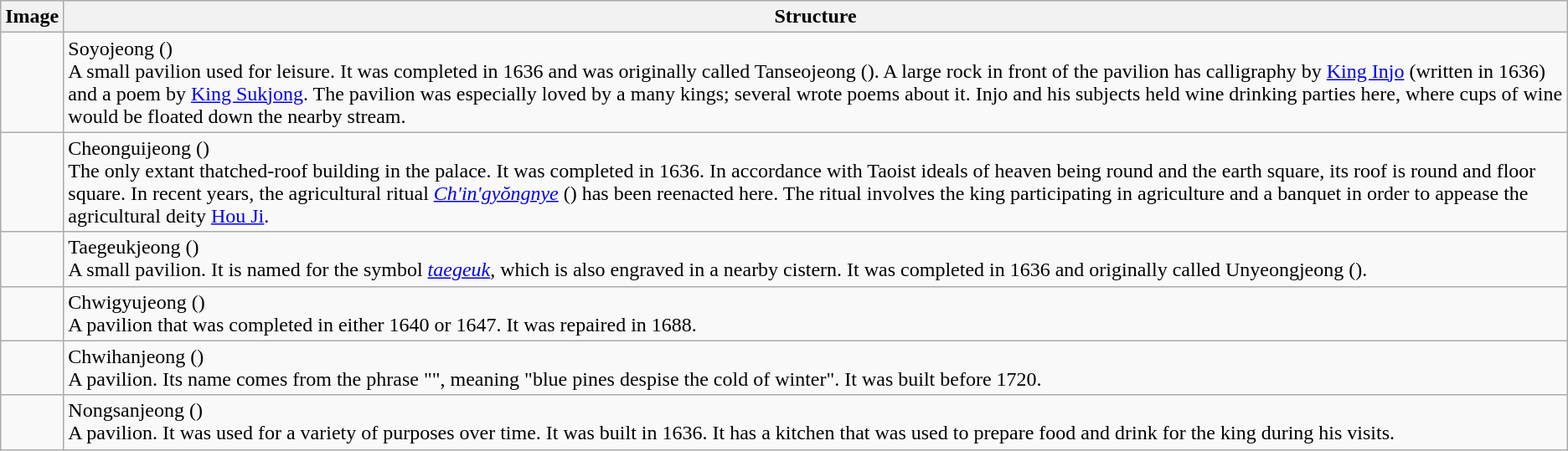<table class="wikitable">
<tr>
<th>Image</th>
<th>Structure</th>
</tr>
<tr>
<td></td>
<td>Soyojeong ()<br>A small pavilion used for leisure. It was completed in 1636 and was originally called Tanseojeong (). A large rock in front of the pavilion has calligraphy by <a href='#'>King Injo</a> (written in 1636) and a poem by <a href='#'>King Sukjong</a>. The pavilion was especially loved by a many kings; several wrote poems about it. Injo and his subjects held wine drinking parties here, where cups of wine would be floated down the nearby stream.</td>
</tr>
<tr>
<td></td>
<td>Cheonguijeong ()<br>The only extant thatched-roof building in the palace. It was completed in 1636. In accordance with Taoist ideals of heaven being round and the earth square, its roof is round and floor square. In recent years, the agricultural ritual <em><a href='#'>Ch'in'gyŏngnye</a></em> () has been reenacted here. The ritual involves the king participating in agriculture and a banquet in order to appease the agricultural deity <a href='#'>Hou Ji</a>.</td>
</tr>
<tr>
<td></td>
<td>Taegeukjeong ()<br>A small pavilion. It is named for the symbol <em><a href='#'>taegeuk</a></em>, which is also engraved in a nearby cistern. It was completed in 1636 and originally called Unyeongjeong ().</td>
</tr>
<tr>
<td></td>
<td>Chwigyujeong ()<br>A pavilion that was completed in either 1640 or 1647. It was repaired in 1688.</td>
</tr>
<tr>
<td></td>
<td>Chwihanjeong ()<br>A pavilion. Its name comes from the phrase "", meaning "blue pines despise the cold of winter". It was built before 1720.</td>
</tr>
<tr>
<td></td>
<td>Nongsanjeong ()<br>A pavilion. It was used for a variety of purposes over time. It was built in 1636. It has a kitchen that was used to prepare food and drink for the king during his visits.</td>
</tr>
</table>
